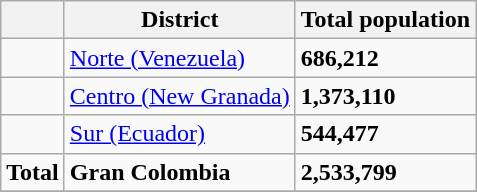<table class="wikitable" border="1">
<tr>
<th></th>
<th>District</th>
<th>Total population</th>
</tr>
<tr>
<td></td>
<td><a href='#'>Norte (Venezuela)</a></td>
<td><strong>686,212</strong></td>
</tr>
<tr>
<td></td>
<td><a href='#'>Centro (New Granada)</a></td>
<td><strong>1,373,110</strong></td>
</tr>
<tr>
<td></td>
<td><a href='#'>Sur (Ecuador)</a></td>
<td><strong>544,477</strong></td>
</tr>
<tr>
<td><strong>Total</strong></td>
<td><strong>Gran Colombia</strong></td>
<td><strong>2,533,799</strong></td>
</tr>
<tr>
</tr>
</table>
